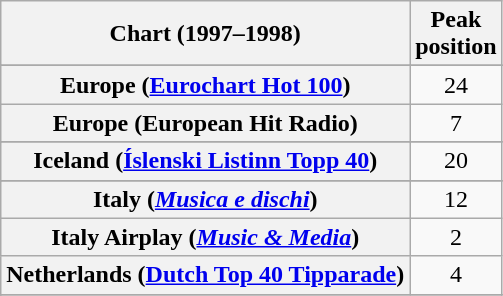<table class="wikitable sortable plainrowheaders" style="text-align:center">
<tr>
<th>Chart (1997–1998)</th>
<th>Peak<br>position</th>
</tr>
<tr>
</tr>
<tr>
</tr>
<tr>
</tr>
<tr>
<th scope="row">Europe (<a href='#'>Eurochart Hot 100</a>)</th>
<td>24</td>
</tr>
<tr>
<th scope="row">Europe (European Hit Radio)</th>
<td>7</td>
</tr>
<tr>
</tr>
<tr>
<th scope="row">Iceland (<a href='#'>Íslenski Listinn Topp 40</a>)</th>
<td>20</td>
</tr>
<tr>
</tr>
<tr>
<th scope="row">Italy (<em><a href='#'>Musica e dischi</a></em>)</th>
<td>12</td>
</tr>
<tr>
<th scope="row">Italy Airplay (<em><a href='#'>Music & Media</a></em>)</th>
<td>2</td>
</tr>
<tr>
<th scope="row">Netherlands (<a href='#'>Dutch Top 40 Tipparade</a>)</th>
<td>4</td>
</tr>
<tr>
</tr>
<tr>
</tr>
<tr>
</tr>
<tr>
</tr>
<tr>
</tr>
<tr>
</tr>
<tr>
</tr>
<tr>
</tr>
</table>
